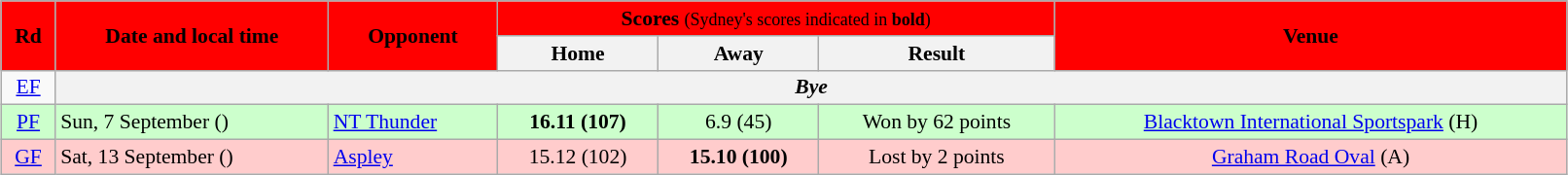<table class="wikitable" style="font-size:90%; text-align:center; width: 85%; margin-left: auto; margin-right: auto;">
<tr style="background:#FF0000;">
<td rowspan=2><span><strong>Rd</strong></span></td>
<td rowspan=2><span><strong>Date and local time</strong></span></td>
<td rowspan=2><span><strong>Opponent</strong></span></td>
<td colspan=3><span><strong>Scores</strong> <small>(Sydney's scores indicated in <strong>bold</strong>)</small></span></td>
<td rowspan=2><span><strong>Venue</strong></span></td>
</tr>
<tr>
<th><span>Home</span></th>
<th><span>Away</span></th>
<th><span>Result</span></th>
</tr>
<tr>
<td><a href='#'>EF</a></td>
<th colspan=6><span><em>Bye</em></span></th>
</tr>
<tr style="background:#cfc;">
<td><a href='#'>PF</a></td>
<td align=left>Sun, 7 September ()</td>
<td align=left><a href='#'>NT Thunder</a></td>
<td><strong>16.11 (107)</strong></td>
<td>6.9 (45)</td>
<td>Won by 62 points</td>
<td><a href='#'>Blacktown International Sportspark</a> (H)</td>
</tr>
<tr style="background:#fcc;">
<td><a href='#'>GF</a></td>
<td align=left>Sat, 13 September ()</td>
<td align=left><a href='#'>Aspley</a></td>
<td>15.12 (102)</td>
<td><strong>15.10 (100)</strong></td>
<td>Lost by 2 points</td>
<td><a href='#'>Graham Road Oval</a> (A)</td>
</tr>
</table>
